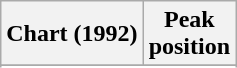<table class="wikitable plainrowheaders sortable">
<tr>
<th scope="col">Chart (1992)</th>
<th scope="col">Peak<br>position</th>
</tr>
<tr>
</tr>
<tr>
</tr>
<tr>
</tr>
<tr>
</tr>
</table>
